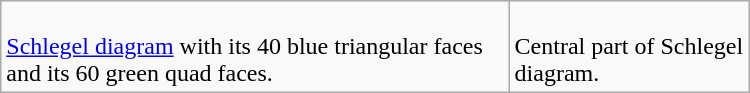<table class=wikitable width=500>
<tr>
<td><br><a href='#'>Schlegel diagram</a> with its 40 blue triangular faces and its 60 green quad faces.</td>
<td><br>Central part of Schlegel diagram.</td>
</tr>
</table>
